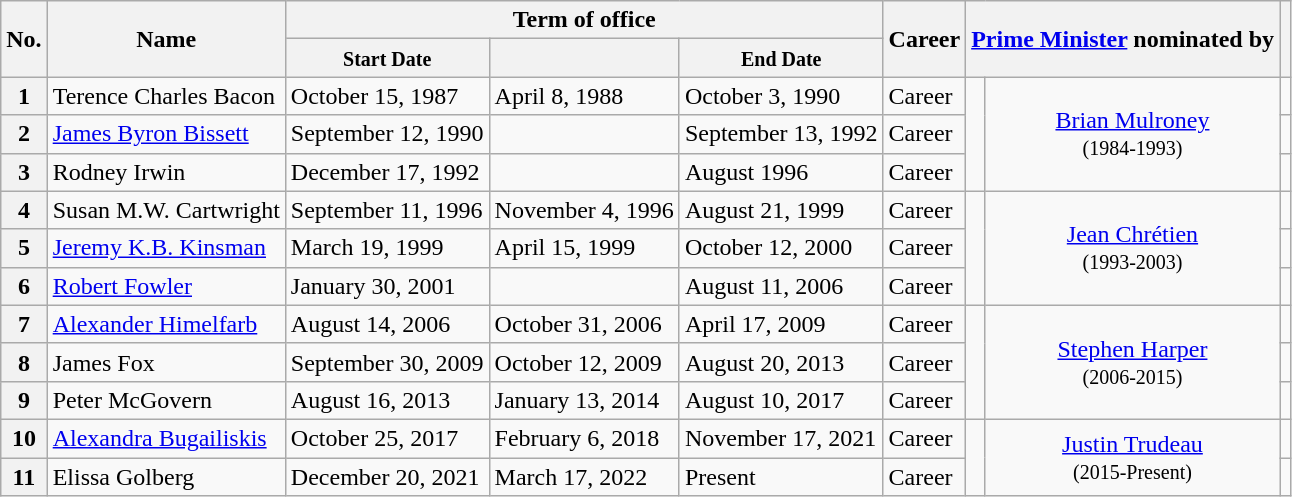<table class="wikitable">
<tr>
<th rowspan="2">No.</th>
<th rowspan="2">Name</th>
<th colspan="3">Term of office</th>
<th rowspan="2">Career</th>
<th rowspan="2"; colspan="2"><a href='#'>Prime Minister</a> nominated by</th>
<th rowspan="2"></th>
</tr>
<tr>
<th><small>Start Date</small></th>
<th><small></small></th>
<th><small>End Date</small></th>
</tr>
<tr>
<th>1</th>
<td>Terence Charles Bacon</td>
<td>October 15, 1987</td>
<td>April 8, 1988</td>
<td>October 3, 1990</td>
<td>Career</td>
<td rowspan="3" ></td>
<td rowspan="3" style="text-align:center"><a href='#'>Brian Mulroney</a><br><small>(1984-1993)</small></td>
<td></td>
</tr>
<tr>
<th>2</th>
<td><a href='#'>James Byron Bissett</a></td>
<td>September 12, 1990</td>
<td></td>
<td>September 13, 1992</td>
<td>Career</td>
<td></td>
</tr>
<tr>
<th>3</th>
<td>Rodney Irwin</td>
<td>December 17, 1992</td>
<td></td>
<td>August 1996</td>
<td>Career</td>
<td></td>
</tr>
<tr>
<th>4</th>
<td>Susan M.W. Cartwright</td>
<td>September 11, 1996</td>
<td>November 4, 1996</td>
<td>August 21, 1999</td>
<td>Career</td>
<td rowspan="3" ></td>
<td rowspan="3" style="text-align:center"><a href='#'>Jean Chrétien</a><br><small>(1993-2003)</small></td>
<td></td>
</tr>
<tr>
<th>5</th>
<td><a href='#'>Jeremy K.B. Kinsman</a></td>
<td>March 19, 1999</td>
<td>April 15, 1999</td>
<td>October 12, 2000</td>
<td>Career</td>
<td></td>
</tr>
<tr>
<th>6</th>
<td><a href='#'>Robert Fowler</a></td>
<td>January 30, 2001</td>
<td></td>
<td>August 11, 2006</td>
<td>Career</td>
<td></td>
</tr>
<tr>
<th>7</th>
<td><a href='#'>Alexander Himelfarb</a></td>
<td>August 14, 2006</td>
<td>October 31, 2006</td>
<td>April 17, 2009</td>
<td>Career</td>
<td rowspan="3" ></td>
<td rowspan="3" style="text-align:center"><a href='#'>Stephen Harper</a><br><small>(2006-2015)</small></td>
<td></td>
</tr>
<tr>
<th>8</th>
<td>James Fox</td>
<td>September 30, 2009</td>
<td>October 12, 2009</td>
<td>August 20, 2013</td>
<td>Career</td>
<td></td>
</tr>
<tr>
<th>9</th>
<td>Peter McGovern</td>
<td>August 16, 2013</td>
<td>January 13, 2014</td>
<td>August 10, 2017</td>
<td>Career</td>
<td></td>
</tr>
<tr>
<th>10</th>
<td><a href='#'>Alexandra Bugailiskis</a></td>
<td>October 25, 2017</td>
<td>February 6, 2018</td>
<td>November 17, 2021</td>
<td>Career</td>
<td rowspan="2" ></td>
<td rowspan="2" style="text-align:center"><a href='#'>Justin Trudeau</a><br><small>(2015-Present)</small></td>
<td></td>
</tr>
<tr>
<th>11</th>
<td>Elissa Golberg</td>
<td>December 20, 2021</td>
<td>March 17, 2022</td>
<td>Present</td>
<td>Career</td>
<td></td>
</tr>
</table>
